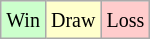<table class="wikitable">
<tr>
<td style="background-color: #CCFFCC;"><small>Win</small></td>
<td style="background-color: #FFFFCC;"><small>Draw</small></td>
<td style="background-color: #FFCCCC;"><small>Loss</small></td>
</tr>
</table>
